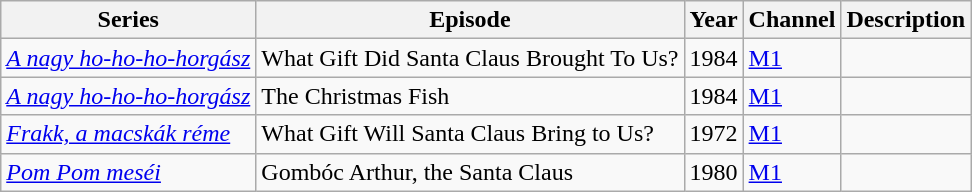<table class="wikitable sortable">
<tr>
<th>Series</th>
<th>Episode</th>
<th>Year</th>
<th>Channel</th>
<th>Description</th>
</tr>
<tr>
<td><em><a href='#'>A nagy ho-ho-ho-horgász</a></em></td>
<td>What Gift Did Santa Claus Brought To Us?</td>
<td>1984</td>
<td><a href='#'>M1</a></td>
<td></td>
</tr>
<tr>
<td><em><a href='#'>A nagy ho-ho-ho-horgász</a></em></td>
<td>The Christmas Fish</td>
<td>1984</td>
<td><a href='#'>M1</a></td>
<td></td>
</tr>
<tr>
<td><em><a href='#'>Frakk, a macskák réme</a></em></td>
<td>What Gift Will Santa Claus Bring to Us?</td>
<td>1972</td>
<td><a href='#'>M1</a></td>
<td></td>
</tr>
<tr>
<td><em><a href='#'>Pom Pom meséi</a></em></td>
<td>Gombóc Arthur, the Santa Claus</td>
<td>1980</td>
<td><a href='#'>M1</a></td>
<td></td>
</tr>
</table>
